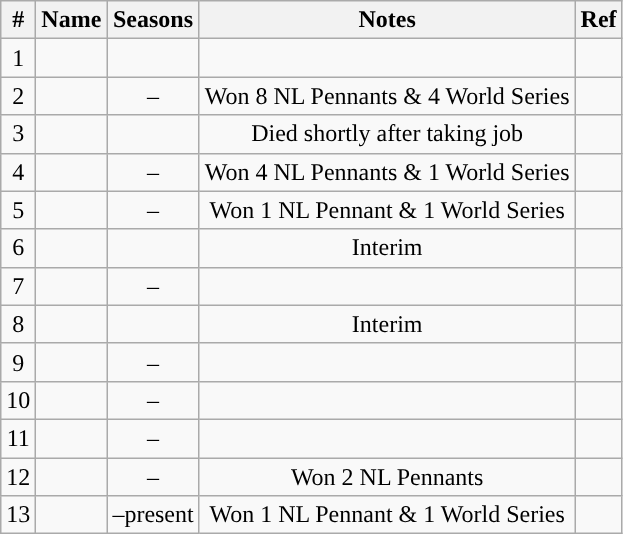<table class="wikitable sortable" style="text-align:center">
<tr>
<th class="unsortable">#</th>
<th>Name</th>
<th>Seasons</th>
<th class="unsortable">Notes</th>
<th class="unsortable">Ref</th>
</tr>
<tr>
<td>1</td>
<td></td>
<td></td>
<td></td>
<td></td>
</tr>
<tr>
<td>2</td>
<td></td>
<td>–</td>
<td>Won 8 NL Pennants & 4 World Series</td>
<td></td>
</tr>
<tr>
<td>3</td>
<td></td>
<td></td>
<td>Died shortly after taking job</td>
<td></td>
</tr>
<tr>
<td>4</td>
<td></td>
<td>–</td>
<td>Won 4 NL Pennants & 1 World Series</td>
<td></td>
</tr>
<tr>
<td>5</td>
<td></td>
<td>–</td>
<td>Won 1 NL Pennant & 1 World Series</td>
<td></td>
</tr>
<tr>
<td>6</td>
<td></td>
<td></td>
<td>Interim</td>
<td></td>
</tr>
<tr>
<td>7</td>
<td></td>
<td>–</td>
<td></td>
<td></td>
</tr>
<tr>
<td>8</td>
<td></td>
<td></td>
<td>Interim</td>
<td></td>
</tr>
<tr>
<td>9</td>
<td></td>
<td>–</td>
<td></td>
<td></td>
</tr>
<tr>
<td>10</td>
<td></td>
<td>–</td>
<td></td>
<td></td>
</tr>
<tr>
<td>11</td>
<td></td>
<td>–</td>
<td></td>
<td></td>
</tr>
<tr>
<td>12</td>
<td></td>
<td>–</td>
<td>Won 2 NL Pennants</td>
<td></td>
</tr>
<tr>
<td>13</td>
<td></td>
<td>–present</td>
<td>Won 1 NL Pennant & 1 World Series</td>
<td></td>
</tr>
</table>
